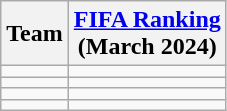<table class="wikitable sortable" style="text-align: left;">
<tr>
<th>Team</th>
<th><a href='#'>FIFA Ranking</a><br>(March 2024)</th>
</tr>
<tr>
<td></td>
<td></td>
</tr>
<tr>
<td></td>
<td></td>
</tr>
<tr>
<td></td>
<td></td>
</tr>
<tr>
<td></td>
<td></td>
</tr>
</table>
